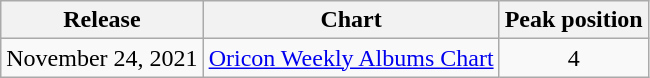<table class="wikitable">
<tr>
<th align="left">Release</th>
<th align="left">Chart</th>
<th align="left">Peak position</th>
</tr>
<tr>
<td align="left">November 24, 2021</td>
<td align="left"><a href='#'>Oricon Weekly Albums Chart</a></td>
<td align="center">4</td>
</tr>
</table>
